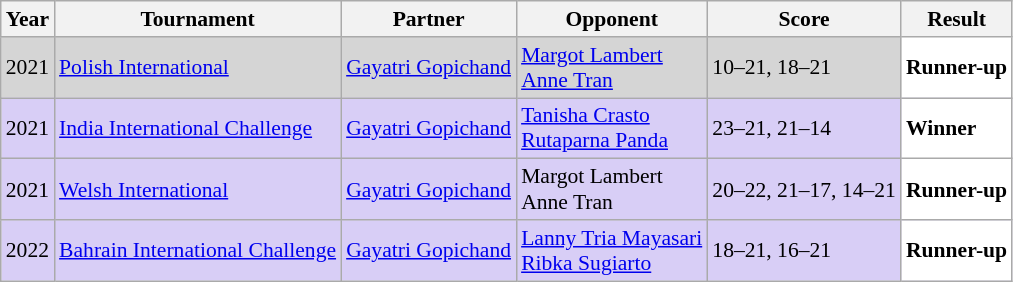<table class="sortable wikitable" style="font-size: 90%;">
<tr>
<th>Year</th>
<th>Tournament</th>
<th>Partner</th>
<th>Opponent</th>
<th>Score</th>
<th>Result</th>
</tr>
<tr style="background:#D5D5D5">
<td align="center">2021</td>
<td align="left"><a href='#'>Polish International</a></td>
<td align="left"> <a href='#'>Gayatri Gopichand</a></td>
<td align="left"> <a href='#'>Margot Lambert</a><br> <a href='#'>Anne Tran</a></td>
<td align="left">10–21, 18–21</td>
<td style="text-align:left; background:white"> <strong>Runner-up</strong></td>
</tr>
<tr style="background:#D8CEF6">
<td align="center">2021</td>
<td align="left"><a href='#'>India International Challenge</a></td>
<td align="left"> <a href='#'>Gayatri Gopichand</a></td>
<td align="left"> <a href='#'>Tanisha Crasto</a><br> <a href='#'>Rutaparna Panda</a></td>
<td align="left">23–21, 21–14</td>
<td style="text-align:left; background:white"> <strong>Winner</strong></td>
</tr>
<tr style="background:#D8CEF6">
<td align="center">2021</td>
<td align="left"><a href='#'>Welsh International</a></td>
<td align="left"> <a href='#'>Gayatri Gopichand</a></td>
<td align="left"> Margot Lambert<br> Anne Tran</td>
<td align="left">20–22, 21–17, 14–21</td>
<td style="text-align:left; background:white"> <strong>Runner-up</strong></td>
</tr>
<tr style="background:#D8CEF6">
<td align="center">2022</td>
<td align="left"><a href='#'>Bahrain International Challenge</a></td>
<td align="left"> <a href='#'>Gayatri Gopichand</a></td>
<td align="left"> <a href='#'>Lanny Tria Mayasari</a><br> <a href='#'>Ribka Sugiarto</a></td>
<td align="left">18–21, 16–21</td>
<td style="text-align:left; background:white"> <strong>Runner-up</strong></td>
</tr>
</table>
